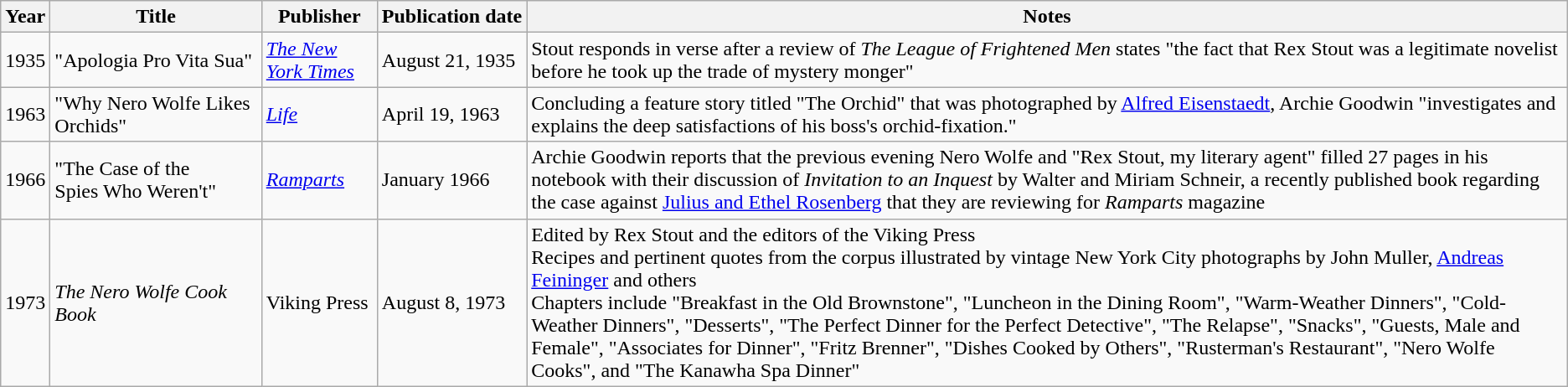<table class="wikitable sortable">
<tr>
<th>Year</th>
<th class="unsortable">Title</th>
<th class="unsortable">Publisher</th>
<th class="unsortable">Publication date</th>
<th class="unsortable">Notes</th>
</tr>
<tr>
<td>1935</td>
<td>"Apologia Pro Vita Sua"</td>
<td><em><a href='#'>The New York Times</a></em></td>
<td>August 21, 1935</td>
<td>Stout responds in verse after a review of <em>The League of Frightened Men</em> states "the fact that Rex Stout was a legitimate novelist before he took up the trade of mystery monger"</td>
</tr>
<tr>
<td>1963</td>
<td>"Why Nero Wolfe Likes Orchids"</td>
<td><em><a href='#'>Life</a></em></td>
<td>April 19, 1963</td>
<td>Concluding a feature story titled "The Orchid" that was photographed by <a href='#'>Alfred Eisenstaedt</a>, Archie Goodwin "investigates and explains the deep satisfactions of his boss's orchid-fixation."</td>
</tr>
<tr>
<td>1966</td>
<td>"The Case of the Spies Who Weren't"</td>
<td><em><a href='#'>Ramparts</a></em></td>
<td>January 1966</td>
<td>Archie Goodwin reports that the previous evening Nero Wolfe and "Rex Stout, my literary agent" filled 27 pages in his notebook with their discussion of <em>Invitation to an Inquest</em> by Walter and Miriam Schneir, a recently published book regarding the case against <a href='#'>Julius and Ethel Rosenberg</a> that they are reviewing for <em>Ramparts</em> magazine</td>
</tr>
<tr>
<td>1973</td>
<td><em>The Nero Wolfe Cook Book</em></td>
<td>Viking Press</td>
<td>August 8, 1973</td>
<td>Edited by Rex Stout and the editors of the Viking Press<br>Recipes and pertinent quotes from the corpus illustrated by vintage New York City photographs by John Muller, <a href='#'>Andreas Feininger</a> and others<br>Chapters include "Breakfast in the Old Brownstone", "Luncheon in the Dining Room", "Warm-Weather Dinners", "Cold-Weather Dinners", "Desserts", "The Perfect Dinner for the Perfect Detective", "The Relapse", "Snacks", "Guests, Male and Female", "Associates for Dinner", "Fritz Brenner", "Dishes Cooked by Others", "Rusterman's Restaurant", "Nero Wolfe Cooks", and "The Kanawha Spa Dinner"</td>
</tr>
</table>
